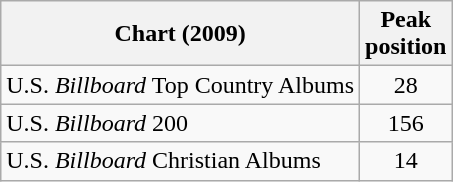<table class="wikitable">
<tr>
<th>Chart (2009)</th>
<th>Peak<br> position</th>
</tr>
<tr>
<td>U.S. <em>Billboard</em> Top Country Albums</td>
<td align="center">28</td>
</tr>
<tr>
<td>U.S. <em>Billboard</em> 200</td>
<td align="center">156</td>
</tr>
<tr>
<td>U.S. <em>Billboard</em> Christian Albums</td>
<td align="center">14</td>
</tr>
</table>
